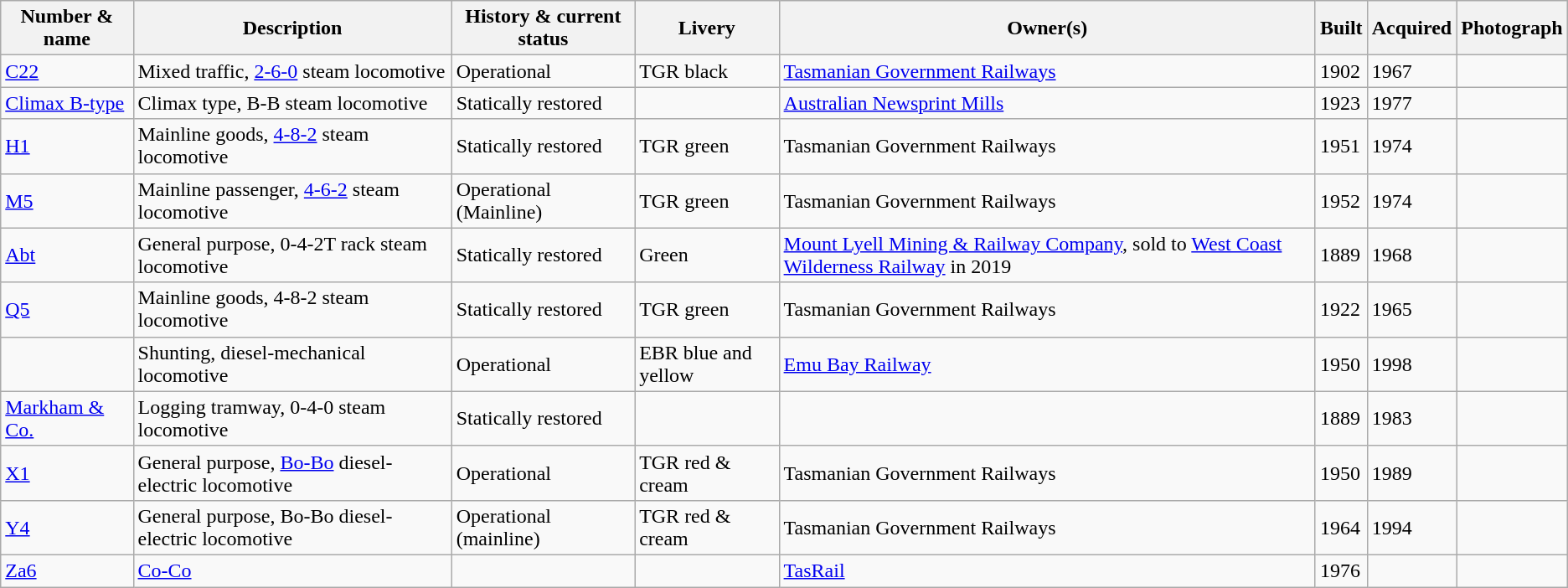<table class="wikitable">
<tr>
<th>Number & name</th>
<th>Description</th>
<th>History & current status</th>
<th>Livery</th>
<th>Owner(s)</th>
<th>Built</th>
<th>Acquired</th>
<th>Photograph</th>
</tr>
<tr>
<td><a href='#'>C22</a></td>
<td>Mixed traffic, <a href='#'>2-6-0</a> steam locomotive</td>
<td>Operational</td>
<td>TGR black</td>
<td><a href='#'>Tasmanian Government Railways</a></td>
<td>1902</td>
<td>1967</td>
<td></td>
</tr>
<tr>
<td><a href='#'>Climax B-type</a></td>
<td>Climax type, B-B steam locomotive</td>
<td>Statically restored</td>
<td></td>
<td><a href='#'>Australian Newsprint Mills</a></td>
<td>1923</td>
<td>1977</td>
<td></td>
</tr>
<tr>
<td><a href='#'>H1</a></td>
<td>Mainline goods, <a href='#'>4-8-2</a> steam locomotive</td>
<td>Statically restored</td>
<td>TGR green</td>
<td>Tasmanian Government Railways</td>
<td>1951</td>
<td>1974</td>
<td></td>
</tr>
<tr>
<td><a href='#'>M5</a></td>
<td>Mainline passenger, <a href='#'>4-6-2</a> steam locomotive</td>
<td>Operational (Mainline)</td>
<td>TGR green</td>
<td>Tasmanian Government Railways</td>
<td>1952</td>
<td>1974</td>
<td></td>
</tr>
<tr>
<td><a href='#'>Abt</a> </td>
<td>General purpose, 0-4-2T rack steam locomotive</td>
<td>Statically restored</td>
<td>Green</td>
<td><a href='#'>Mount Lyell Mining & Railway Company</a>, sold to <a href='#'>West Coast Wilderness Railway</a> in 2019</td>
<td>1889</td>
<td>1968</td>
<td></td>
</tr>
<tr>
<td><a href='#'>Q5</a></td>
<td>Mainline goods, 4-8-2 steam locomotive</td>
<td>Statically restored</td>
<td>TGR green</td>
<td>Tasmanian Government Railways</td>
<td>1922</td>
<td>1965</td>
<td></td>
</tr>
<tr>
<td></td>
<td>Shunting, diesel-mechanical locomotive</td>
<td>Operational</td>
<td>EBR blue and yellow</td>
<td><a href='#'>Emu Bay Railway</a></td>
<td>1950</td>
<td>1998</td>
<td></td>
</tr>
<tr>
<td><a href='#'>Markham & Co.</a><br></td>
<td>Logging tramway, 0-4-0 steam locomotive</td>
<td>Statically restored</td>
<td></td>
<td></td>
<td>1889</td>
<td>1983</td>
<td></td>
</tr>
<tr>
<td><a href='#'>X1</a></td>
<td>General purpose, <a href='#'>Bo-Bo</a> diesel-electric locomotive</td>
<td>Operational</td>
<td>TGR red & cream</td>
<td>Tasmanian Government Railways</td>
<td>1950</td>
<td>1989</td>
<td></td>
</tr>
<tr>
<td><a href='#'>Y4</a></td>
<td>General purpose, Bo-Bo diesel-electric locomotive</td>
<td>Operational (mainline)</td>
<td>TGR red & cream</td>
<td>Tasmanian Government Railways</td>
<td>1964</td>
<td>1994</td>
<td></td>
</tr>
<tr>
<td><a href='#'>Za6</a></td>
<td><a href='#'>Co-Co</a></td>
<td></td>
<td></td>
<td><a href='#'>TasRail</a></td>
<td>1976</td>
<td></td>
<td></td>
</tr>
</table>
